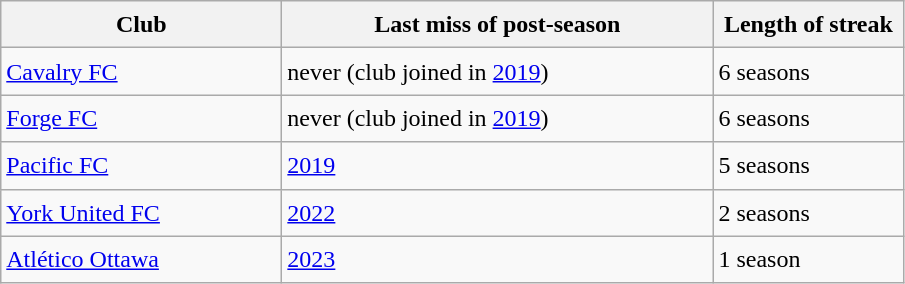<table class="wikitable sortable" style="font-size:1.00em; line-height:1.5em;">
<tr>
<th width="180pt">Club</th>
<th width="280pt">Last miss of post-season</th>
<th width="120pt">Length of streak</th>
</tr>
<tr>
<td align="left"><a href='#'>Cavalry FC</a></td>
<td>never (club joined in <a href='#'>2019</a>)</td>
<td>6 seasons</td>
</tr>
<tr>
<td align="left"><a href='#'>Forge FC</a></td>
<td>never (club joined in <a href='#'>2019</a>)</td>
<td>6 seasons</td>
</tr>
<tr>
<td align="left"><a href='#'>Pacific FC</a></td>
<td><a href='#'>2019</a></td>
<td>5 seasons</td>
</tr>
<tr>
<td align="left"><a href='#'>York United FC</a></td>
<td><a href='#'>2022</a></td>
<td>2 seasons</td>
</tr>
<tr>
<td align="left"><a href='#'>Atlético Ottawa</a></td>
<td><a href='#'>2023</a></td>
<td>1 season</td>
</tr>
</table>
